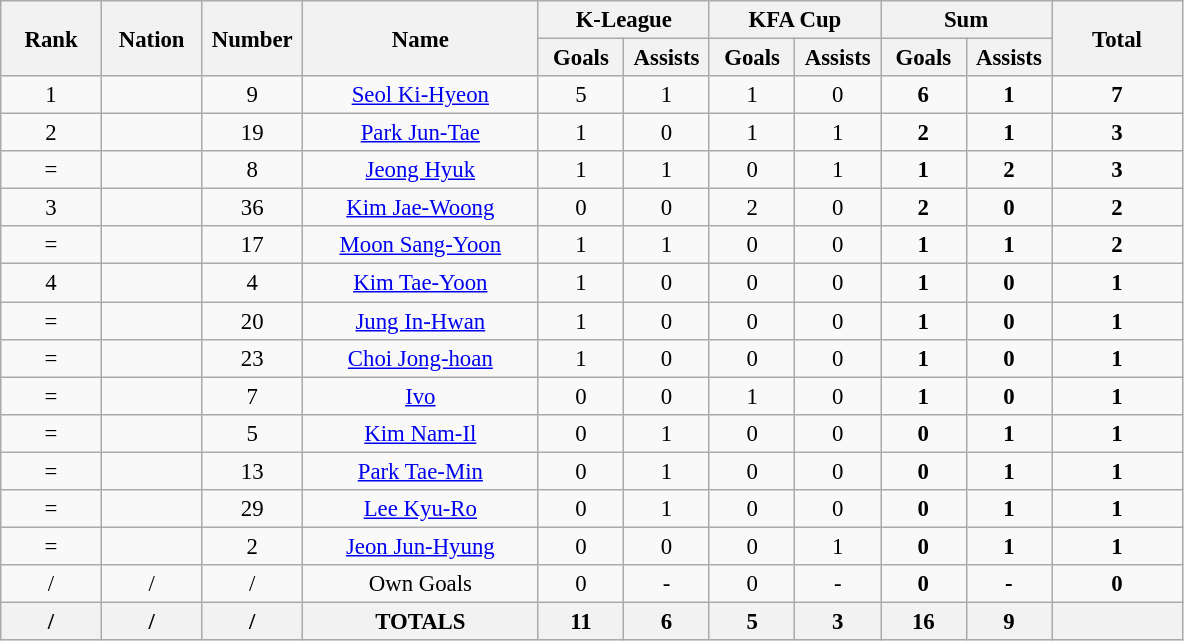<table class="wikitable" style="font-size: 95%; text-align: center;">
<tr>
<th rowspan=2 width=60>Rank</th>
<th rowspan=2 width=60>Nation</th>
<th rowspan=2 width=60>Number</th>
<th rowspan=2 width=150>Name</th>
<th colspan=2 width=100>K-League</th>
<th colspan=2 width=100>KFA Cup</th>
<th colspan=2 width=100>Sum</th>
<th rowspan=2 width=80>Total</th>
</tr>
<tr>
<th width=50>Goals</th>
<th width=50>Assists</th>
<th width=50>Goals</th>
<th width=50>Assists</th>
<th width=50>Goals</th>
<th width=50>Assists</th>
</tr>
<tr>
<td>1</td>
<td></td>
<td>9</td>
<td><a href='#'>Seol Ki-Hyeon</a></td>
<td>5</td>
<td>1</td>
<td>1</td>
<td>0</td>
<td><strong>6</strong></td>
<td><strong>1</strong></td>
<td><strong>7</strong></td>
</tr>
<tr>
<td>2</td>
<td></td>
<td>19</td>
<td><a href='#'>Park Jun-Tae</a></td>
<td>1</td>
<td>0</td>
<td>1</td>
<td>1</td>
<td><strong>2</strong></td>
<td><strong>1</strong></td>
<td><strong>3</strong></td>
</tr>
<tr>
<td>=</td>
<td></td>
<td>8</td>
<td><a href='#'>Jeong Hyuk</a></td>
<td>1</td>
<td>1</td>
<td>0</td>
<td>1</td>
<td><strong>1</strong></td>
<td><strong>2</strong></td>
<td><strong>3</strong></td>
</tr>
<tr>
<td>3</td>
<td></td>
<td>36</td>
<td><a href='#'>Kim Jae-Woong</a></td>
<td>0</td>
<td>0</td>
<td>2</td>
<td>0</td>
<td><strong>2</strong></td>
<td><strong>0</strong></td>
<td><strong>2</strong></td>
</tr>
<tr>
<td>=</td>
<td></td>
<td>17</td>
<td><a href='#'>Moon Sang-Yoon</a></td>
<td>1</td>
<td>1</td>
<td>0</td>
<td>0</td>
<td><strong>1</strong></td>
<td><strong>1</strong></td>
<td><strong>2</strong></td>
</tr>
<tr>
<td>4</td>
<td></td>
<td>4</td>
<td><a href='#'>Kim Tae-Yoon</a></td>
<td>1</td>
<td>0</td>
<td>0</td>
<td>0</td>
<td><strong>1</strong></td>
<td><strong>0</strong></td>
<td><strong>1</strong></td>
</tr>
<tr>
<td>=</td>
<td></td>
<td>20</td>
<td><a href='#'>Jung In-Hwan</a></td>
<td>1</td>
<td>0</td>
<td>0</td>
<td>0</td>
<td><strong>1</strong></td>
<td><strong>0</strong></td>
<td><strong>1</strong></td>
</tr>
<tr>
<td>=</td>
<td></td>
<td>23</td>
<td><a href='#'>Choi Jong-hoan</a></td>
<td>1</td>
<td>0</td>
<td>0</td>
<td>0</td>
<td><strong>1</strong></td>
<td><strong>0</strong></td>
<td><strong>1</strong></td>
</tr>
<tr>
<td>=</td>
<td></td>
<td>7</td>
<td><a href='#'>Ivo</a></td>
<td>0</td>
<td>0</td>
<td>1</td>
<td>0</td>
<td><strong>1</strong></td>
<td><strong>0</strong></td>
<td><strong>1</strong></td>
</tr>
<tr>
<td>=</td>
<td></td>
<td>5</td>
<td><a href='#'>Kim Nam-Il</a></td>
<td>0</td>
<td>1</td>
<td>0</td>
<td>0</td>
<td><strong>0</strong></td>
<td><strong>1</strong></td>
<td><strong>1</strong></td>
</tr>
<tr>
<td>=</td>
<td></td>
<td>13</td>
<td><a href='#'>Park Tae-Min</a></td>
<td>0</td>
<td>1</td>
<td>0</td>
<td>0</td>
<td><strong>0</strong></td>
<td><strong>1</strong></td>
<td><strong>1</strong></td>
</tr>
<tr>
<td>=</td>
<td></td>
<td>29</td>
<td><a href='#'>Lee Kyu-Ro</a></td>
<td>0</td>
<td>1</td>
<td>0</td>
<td>0</td>
<td><strong>0</strong></td>
<td><strong>1</strong></td>
<td><strong>1</strong></td>
</tr>
<tr>
<td>=</td>
<td></td>
<td>2</td>
<td><a href='#'>Jeon Jun-Hyung</a></td>
<td>0</td>
<td>0</td>
<td>0</td>
<td>1</td>
<td><strong>0</strong></td>
<td><strong>1</strong></td>
<td><strong>1</strong></td>
</tr>
<tr>
<td>/</td>
<td>/</td>
<td>/</td>
<td>Own Goals</td>
<td>0</td>
<td>-</td>
<td>0</td>
<td>-</td>
<td><strong>0</strong></td>
<td><strong>-</strong></td>
<td><strong>0</strong></td>
</tr>
<tr>
<th>/</th>
<th>/</th>
<th>/</th>
<th>TOTALS</th>
<th>11</th>
<th>6</th>
<th>5</th>
<th>3</th>
<th>16</th>
<th>9</th>
<th></th>
</tr>
</table>
